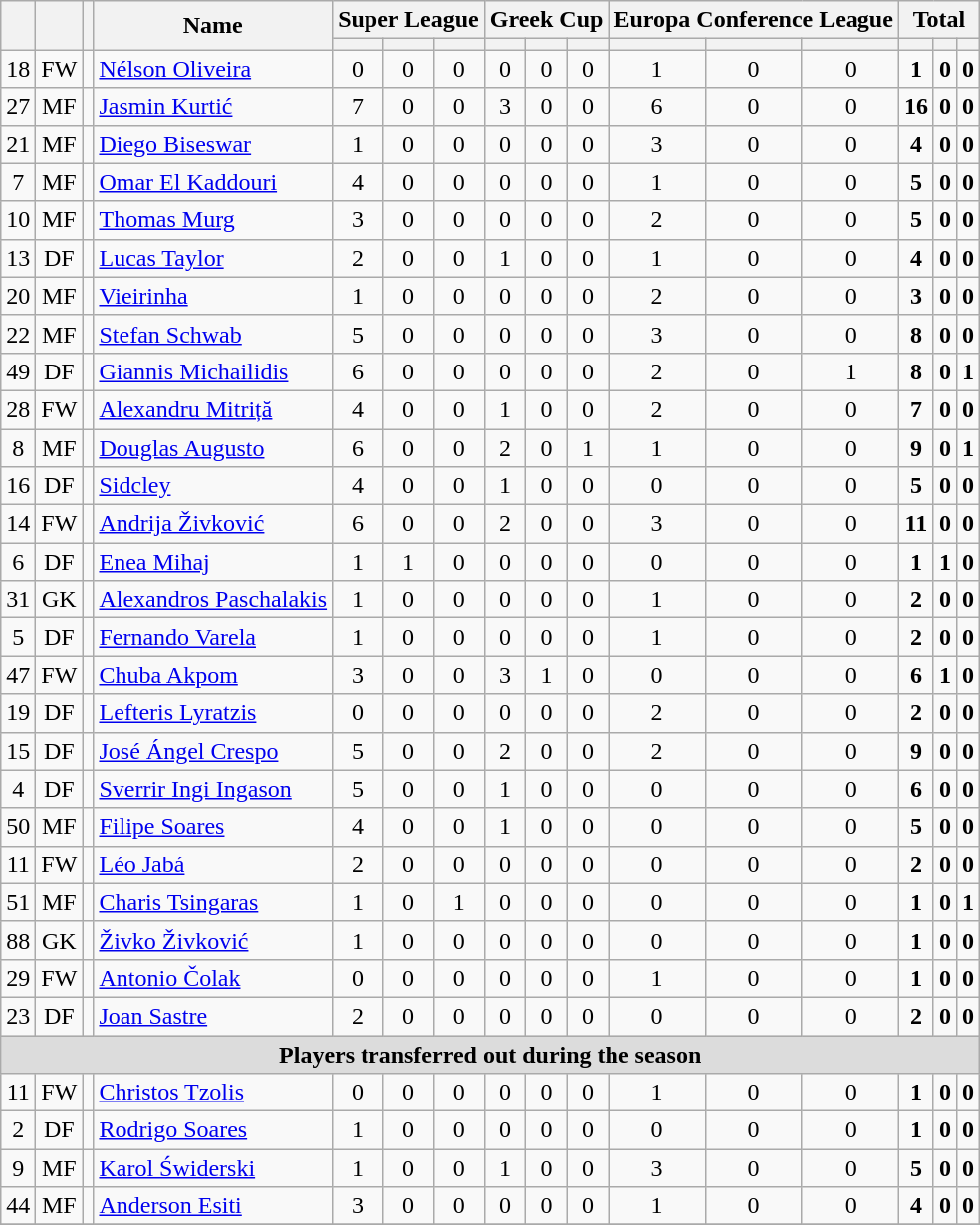<table class="wikitable sortable" style="text-align:center">
<tr>
<th rowspan=2></th>
<th rowspan=2></th>
<th rowspan=2></th>
<th rowspan=2>Name</th>
<th colspan=3>Super League</th>
<th colspan=3>Greek Cup</th>
<th colspan=3>Europa Conference League</th>
<th colspan=3>Total</th>
</tr>
<tr>
<th></th>
<th></th>
<th></th>
<th></th>
<th></th>
<th></th>
<th></th>
<th></th>
<th></th>
<th></th>
<th></th>
<th></th>
</tr>
<tr>
<td>18</td>
<td>FW</td>
<td></td>
<td align="left"><a href='#'>Nélson Oliveira</a></td>
<td>0</td>
<td>0</td>
<td>0</td>
<td>0</td>
<td>0</td>
<td>0</td>
<td>1</td>
<td>0</td>
<td>0</td>
<td><strong>1</strong></td>
<td><strong>0</strong></td>
<td><strong>0</strong></td>
</tr>
<tr>
<td>27</td>
<td>MF</td>
<td></td>
<td align="left"><a href='#'>Jasmin Kurtić</a></td>
<td>7</td>
<td>0</td>
<td>0</td>
<td>3</td>
<td>0</td>
<td>0</td>
<td>6</td>
<td>0</td>
<td>0</td>
<td><strong>16</strong></td>
<td><strong>0</strong></td>
<td><strong>0</strong></td>
</tr>
<tr>
<td>21</td>
<td>MF</td>
<td></td>
<td align="left"><a href='#'>Diego Biseswar</a></td>
<td>1</td>
<td>0</td>
<td>0</td>
<td>0</td>
<td>0</td>
<td>0</td>
<td>3</td>
<td>0</td>
<td>0</td>
<td><strong>4</strong></td>
<td><strong>0</strong></td>
<td><strong>0</strong></td>
</tr>
<tr>
<td>7</td>
<td>MF</td>
<td></td>
<td align="left"><a href='#'>Omar El Kaddouri</a></td>
<td>4</td>
<td>0</td>
<td>0</td>
<td>0</td>
<td>0</td>
<td>0</td>
<td>1</td>
<td>0</td>
<td>0</td>
<td><strong>5</strong></td>
<td><strong>0</strong></td>
<td><strong>0</strong></td>
</tr>
<tr>
<td>10</td>
<td>MF</td>
<td></td>
<td align="left"><a href='#'>Thomas Murg</a></td>
<td>3</td>
<td>0</td>
<td>0</td>
<td>0</td>
<td>0</td>
<td>0</td>
<td>2</td>
<td>0</td>
<td>0</td>
<td><strong>5</strong></td>
<td><strong>0</strong></td>
<td><strong>0</strong></td>
</tr>
<tr>
<td>13</td>
<td>DF</td>
<td></td>
<td align="left"><a href='#'>Lucas Taylor</a></td>
<td>2</td>
<td>0</td>
<td>0</td>
<td>1</td>
<td>0</td>
<td>0</td>
<td>1</td>
<td>0</td>
<td>0</td>
<td><strong>4</strong></td>
<td><strong>0</strong></td>
<td><strong>0</strong></td>
</tr>
<tr>
<td>20</td>
<td>MF</td>
<td></td>
<td align="left"><a href='#'>Vieirinha</a></td>
<td>1</td>
<td>0</td>
<td>0</td>
<td>0</td>
<td>0</td>
<td>0</td>
<td>2</td>
<td>0</td>
<td>0</td>
<td><strong>3</strong></td>
<td><strong>0</strong></td>
<td><strong>0</strong></td>
</tr>
<tr>
<td>22</td>
<td>MF</td>
<td></td>
<td align="left"><a href='#'>Stefan Schwab</a></td>
<td>5</td>
<td>0</td>
<td>0</td>
<td>0</td>
<td>0</td>
<td>0</td>
<td>3</td>
<td>0</td>
<td>0</td>
<td><strong>8</strong></td>
<td><strong>0</strong></td>
<td><strong>0</strong></td>
</tr>
<tr>
<td>49</td>
<td>DF</td>
<td></td>
<td align="left"><a href='#'>Giannis Michailidis</a></td>
<td>6</td>
<td>0</td>
<td>0</td>
<td>0</td>
<td>0</td>
<td>0</td>
<td>2</td>
<td>0</td>
<td>1</td>
<td><strong>8</strong></td>
<td><strong>0</strong></td>
<td><strong>1</strong></td>
</tr>
<tr>
<td>28</td>
<td>FW</td>
<td></td>
<td align="left"><a href='#'>Alexandru Mitriță</a></td>
<td>4</td>
<td>0</td>
<td>0</td>
<td>1</td>
<td>0</td>
<td>0</td>
<td>2</td>
<td>0</td>
<td>0</td>
<td><strong>7</strong></td>
<td><strong>0</strong></td>
<td><strong>0</strong></td>
</tr>
<tr>
<td>8</td>
<td>MF</td>
<td></td>
<td align="left"><a href='#'>Douglas Augusto</a></td>
<td>6</td>
<td>0</td>
<td>0</td>
<td>2</td>
<td>0</td>
<td>1</td>
<td>1</td>
<td>0</td>
<td>0</td>
<td><strong>9</strong></td>
<td><strong>0</strong></td>
<td><strong>1</strong></td>
</tr>
<tr>
<td>16</td>
<td>DF</td>
<td></td>
<td align="left"><a href='#'>Sidcley</a></td>
<td>4</td>
<td>0</td>
<td>0</td>
<td>1</td>
<td>0</td>
<td>0</td>
<td>0</td>
<td>0</td>
<td>0</td>
<td><strong>5</strong></td>
<td><strong>0</strong></td>
<td><strong>0</strong></td>
</tr>
<tr>
<td>14</td>
<td>FW</td>
<td></td>
<td align="left"><a href='#'>Andrija Živković</a></td>
<td>6</td>
<td>0</td>
<td>0</td>
<td>2</td>
<td>0</td>
<td>0</td>
<td>3</td>
<td>0</td>
<td>0</td>
<td><strong>11</strong></td>
<td><strong>0</strong></td>
<td><strong>0</strong></td>
</tr>
<tr>
<td>6</td>
<td>DF</td>
<td></td>
<td align="left"><a href='#'>Enea Mihaj</a></td>
<td>1</td>
<td>1</td>
<td>0</td>
<td>0</td>
<td>0</td>
<td>0</td>
<td>0</td>
<td>0</td>
<td>0</td>
<td><strong>1</strong></td>
<td><strong>1</strong></td>
<td><strong>0</strong></td>
</tr>
<tr>
<td>31</td>
<td>GK</td>
<td></td>
<td align="left"><a href='#'>Alexandros Paschalakis</a></td>
<td>1</td>
<td>0</td>
<td>0</td>
<td>0</td>
<td>0</td>
<td>0</td>
<td>1</td>
<td>0</td>
<td>0</td>
<td><strong>2</strong></td>
<td><strong>0</strong></td>
<td><strong>0</strong></td>
</tr>
<tr>
<td>5</td>
<td>DF</td>
<td></td>
<td align="left"><a href='#'>Fernando Varela</a></td>
<td>1</td>
<td>0</td>
<td>0</td>
<td>0</td>
<td>0</td>
<td>0</td>
<td>1</td>
<td>0</td>
<td>0</td>
<td><strong>2</strong></td>
<td><strong>0</strong></td>
<td><strong>0</strong></td>
</tr>
<tr>
<td>47</td>
<td>FW</td>
<td></td>
<td align="left"><a href='#'>Chuba Akpom</a></td>
<td>3</td>
<td>0</td>
<td>0</td>
<td>3</td>
<td>1</td>
<td>0</td>
<td>0</td>
<td>0</td>
<td>0</td>
<td><strong>6</strong></td>
<td><strong>1</strong></td>
<td><strong>0</strong></td>
</tr>
<tr>
<td>19</td>
<td>DF</td>
<td></td>
<td align="left"><a href='#'>Lefteris Lyratzis</a></td>
<td>0</td>
<td>0</td>
<td>0</td>
<td>0</td>
<td>0</td>
<td>0</td>
<td>2</td>
<td>0</td>
<td>0</td>
<td><strong>2</strong></td>
<td><strong>0</strong></td>
<td><strong>0</strong></td>
</tr>
<tr>
<td>15</td>
<td>DF</td>
<td></td>
<td align="left"><a href='#'>José Ángel Crespo</a></td>
<td>5</td>
<td>0</td>
<td>0</td>
<td>2</td>
<td>0</td>
<td>0</td>
<td>2</td>
<td>0</td>
<td>0</td>
<td><strong>9</strong></td>
<td><strong>0</strong></td>
<td><strong>0</strong></td>
</tr>
<tr>
<td>4</td>
<td>DF</td>
<td></td>
<td align="left"><a href='#'>Sverrir Ingi Ingason</a></td>
<td>5</td>
<td>0</td>
<td>0</td>
<td>1</td>
<td>0</td>
<td>0</td>
<td>0</td>
<td>0</td>
<td>0</td>
<td><strong>6</strong></td>
<td><strong>0</strong></td>
<td><strong>0</strong></td>
</tr>
<tr>
<td>50</td>
<td>MF</td>
<td></td>
<td align="left"><a href='#'>Filipe Soares</a></td>
<td>4</td>
<td>0</td>
<td>0</td>
<td>1</td>
<td>0</td>
<td>0</td>
<td>0</td>
<td>0</td>
<td>0</td>
<td><strong>5</strong></td>
<td><strong>0</strong></td>
<td><strong>0</strong></td>
</tr>
<tr>
<td>11</td>
<td>FW</td>
<td></td>
<td align="left"><a href='#'>Léo Jabá</a></td>
<td>2</td>
<td>0</td>
<td>0</td>
<td>0</td>
<td>0</td>
<td>0</td>
<td>0</td>
<td>0</td>
<td>0</td>
<td><strong>2</strong></td>
<td><strong>0</strong></td>
<td><strong>0</strong></td>
</tr>
<tr>
<td>51</td>
<td>MF</td>
<td></td>
<td align="left"><a href='#'>Charis Tsingaras</a></td>
<td>1</td>
<td>0</td>
<td>1</td>
<td>0</td>
<td>0</td>
<td>0</td>
<td>0</td>
<td>0</td>
<td>0</td>
<td><strong>1</strong></td>
<td><strong>0</strong></td>
<td><strong>1</strong></td>
</tr>
<tr>
<td>88</td>
<td>GK</td>
<td></td>
<td align="left"><a href='#'>Živko Živković</a></td>
<td>1</td>
<td>0</td>
<td>0</td>
<td>0</td>
<td>0</td>
<td>0</td>
<td>0</td>
<td>0</td>
<td>0</td>
<td><strong>1</strong></td>
<td><strong>0</strong></td>
<td><strong>0</strong></td>
</tr>
<tr>
<td>29</td>
<td>FW</td>
<td></td>
<td align="left"><a href='#'>Antonio Čolak</a></td>
<td>0</td>
<td>0</td>
<td>0</td>
<td>0</td>
<td>0</td>
<td>0</td>
<td>1</td>
<td>0</td>
<td>0</td>
<td><strong>1</strong></td>
<td><strong>0</strong></td>
<td><strong>0</strong></td>
</tr>
<tr>
<td>23</td>
<td>DF</td>
<td></td>
<td align="left"><a href='#'>Joan Sastre</a></td>
<td>2</td>
<td>0</td>
<td>0</td>
<td>0</td>
<td>0</td>
<td>0</td>
<td>0</td>
<td>0</td>
<td>0</td>
<td><strong>2</strong></td>
<td><strong>0</strong></td>
<td><strong>0</strong></td>
</tr>
<tr>
<th colspan="19" style="background:#DCDCDC; text-align:center">Players transferred out during the season</th>
</tr>
<tr>
<td>11</td>
<td>FW</td>
<td></td>
<td align="left"><a href='#'>Christos Tzolis</a></td>
<td>0</td>
<td>0</td>
<td>0</td>
<td>0</td>
<td>0</td>
<td>0</td>
<td>1</td>
<td>0</td>
<td>0</td>
<td><strong>1</strong></td>
<td><strong>0</strong></td>
<td><strong>0</strong></td>
</tr>
<tr>
<td>2</td>
<td>DF</td>
<td></td>
<td align="left"><a href='#'>Rodrigo Soares</a></td>
<td>1</td>
<td>0</td>
<td>0</td>
<td>0</td>
<td>0</td>
<td>0</td>
<td>0</td>
<td>0</td>
<td>0</td>
<td><strong>1</strong></td>
<td><strong>0</strong></td>
<td><strong>0</strong></td>
</tr>
<tr>
<td>9</td>
<td>MF</td>
<td></td>
<td align="left"><a href='#'>Karol Świderski</a></td>
<td>1</td>
<td>0</td>
<td>0</td>
<td>1</td>
<td>0</td>
<td>0</td>
<td>3</td>
<td>0</td>
<td>0</td>
<td><strong>5</strong></td>
<td><strong>0</strong></td>
<td><strong>0</strong></td>
</tr>
<tr>
<td>44</td>
<td>MF</td>
<td></td>
<td align="left"><a href='#'>Anderson Esiti</a></td>
<td>3</td>
<td>0</td>
<td>0</td>
<td>0</td>
<td>0</td>
<td>0</td>
<td>1</td>
<td>0</td>
<td>0</td>
<td><strong>4</strong></td>
<td><strong>0</strong></td>
<td><strong>0</strong></td>
</tr>
<tr>
</tr>
</table>
